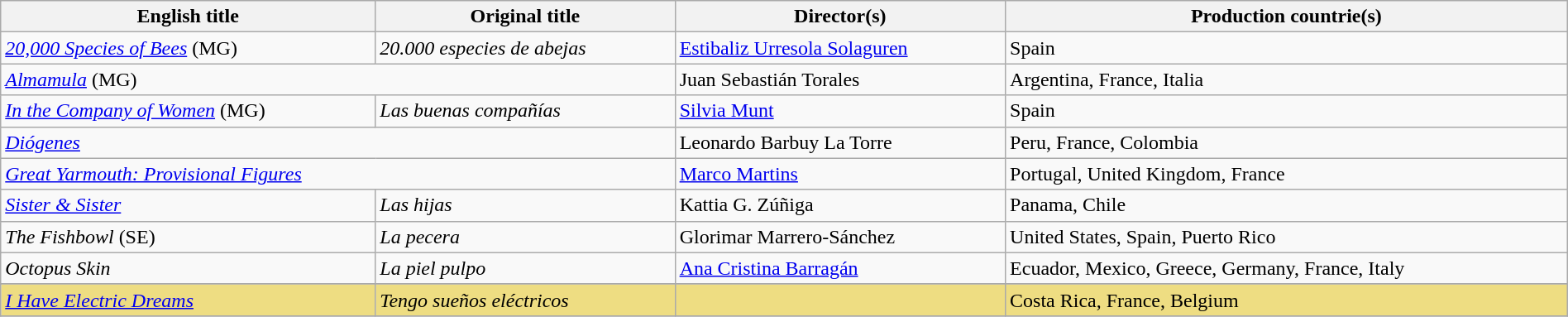<table class="sortable wikitable" style="width:100%; margin-bottom:4px" cellpadding="5">
<tr>
<th scope="col">English title</th>
<th scope="col">Original title</th>
<th scope="col">Director(s)</th>
<th scope="col">Production countrie(s)</th>
</tr>
<tr>
<td><em><a href='#'>20,000 Species of Bees</a></em> (MG)</td>
<td><em>20.000 especies de abejas</em></td>
<td><a href='#'>Estibaliz Urresola Solaguren</a></td>
<td>Spain</td>
</tr>
<tr>
<td colspan="2"><em><a href='#'>Almamula</a></em> (MG)</td>
<td>Juan Sebastián Torales</td>
<td>Argentina, France, Italia</td>
</tr>
<tr>
<td><em><a href='#'>In the Company of Women</a></em> (MG)</td>
<td><em>Las buenas compañías</em></td>
<td><a href='#'>Silvia Munt</a></td>
<td>Spain</td>
</tr>
<tr>
<td colspan="2"><a href='#'><em>Diógenes</em></a></td>
<td>Leonardo Barbuy La Torre</td>
<td>Peru, France, Colombia</td>
</tr>
<tr>
<td colspan="2"><em><a href='#'>Great Yarmouth: Provisional Figures</a></em></td>
<td><a href='#'>Marco Martins</a></td>
<td>Portugal, United Kingdom, France</td>
</tr>
<tr>
<td><em><a href='#'>Sister & Sister</a></em></td>
<td><em>Las hijas</em></td>
<td>Kattia G. Zúñiga</td>
<td>Panama, Chile</td>
</tr>
<tr>
<td><em>The Fishbowl</em> (SE)</td>
<td><em>La pecera</em></td>
<td>Glorimar Marrero-Sánchez</td>
<td>United States, Spain, Puerto Rico</td>
</tr>
<tr>
<td><em>Octopus Skin</em></td>
<td><em>La piel pulpo</em></td>
<td><a href='#'>Ana Cristina Barragán</a></td>
<td>Ecuador, Mexico, Greece, Germany, France, Italy</td>
</tr>
<tr>
</tr>
<tr style="background:#EEDD82">
<td><em><a href='#'>I Have Electric Dreams</a></em></td>
<td><em>Tengo sueños eléctricos</em></td>
<td></td>
<td>Costa Rica, France, Belgium</td>
</tr>
<tr>
</tr>
</table>
